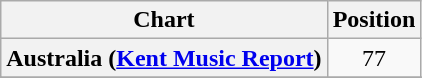<table class="wikitable sortable plainrowheaders" style="text-align:center">
<tr>
<th>Chart</th>
<th>Position</th>
</tr>
<tr>
<th scope="row">Australia (<a href='#'>Kent Music Report</a>)</th>
<td>77</td>
</tr>
<tr>
</tr>
<tr>
</tr>
</table>
